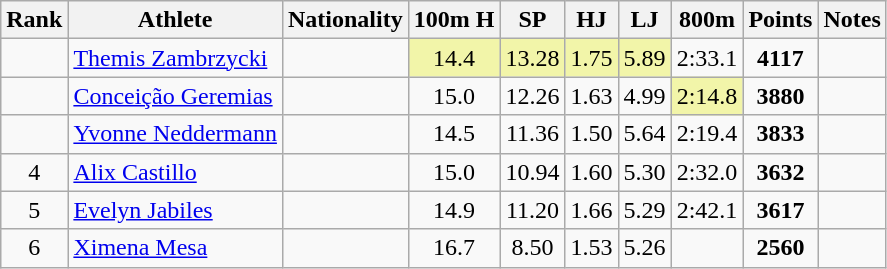<table class="wikitable sortable" style=" text-align:center;">
<tr>
<th>Rank</th>
<th>Athlete</th>
<th>Nationality</th>
<th>100m H</th>
<th>SP</th>
<th>HJ</th>
<th>LJ</th>
<th>800m</th>
<th>Points</th>
<th>Notes</th>
</tr>
<tr>
<td></td>
<td align=left><a href='#'>Themis Zambrzycki</a></td>
<td align=left></td>
<td bgcolor=#F2F5A9>14.4</td>
<td bgcolor=#F2F5A9>13.28</td>
<td bgcolor=#F2F5A9>1.75</td>
<td bgcolor=#F2F5A9>5.89</td>
<td>2:33.1</td>
<td><strong>4117</strong></td>
<td></td>
</tr>
<tr>
<td></td>
<td align=left><a href='#'>Conceição Geremias</a></td>
<td align=left></td>
<td>15.0</td>
<td>12.26</td>
<td>1.63</td>
<td>4.99</td>
<td bgcolor=#F2F5A9>2:14.8</td>
<td><strong>3880</strong></td>
<td></td>
</tr>
<tr>
<td></td>
<td align=left><a href='#'>Yvonne Neddermann</a></td>
<td align=left></td>
<td>14.5</td>
<td>11.36</td>
<td>1.50</td>
<td>5.64</td>
<td>2:19.4</td>
<td><strong>3833</strong></td>
<td></td>
</tr>
<tr>
<td>4</td>
<td align=left><a href='#'>Alix Castillo</a></td>
<td align=left></td>
<td>15.0</td>
<td>10.94</td>
<td>1.60</td>
<td>5.30</td>
<td>2:32.0</td>
<td><strong>3632</strong></td>
<td></td>
</tr>
<tr>
<td>5</td>
<td align=left><a href='#'>Evelyn Jabiles</a></td>
<td align=left></td>
<td>14.9</td>
<td>11.20</td>
<td>1.66</td>
<td>5.29</td>
<td>2:42.1</td>
<td><strong>3617</strong></td>
<td></td>
</tr>
<tr>
<td>6</td>
<td align=left><a href='#'>Ximena Mesa</a></td>
<td align=left></td>
<td>16.7</td>
<td>8.50</td>
<td>1.53</td>
<td>5.26</td>
<td></td>
<td><strong>2560</strong></td>
<td></td>
</tr>
</table>
